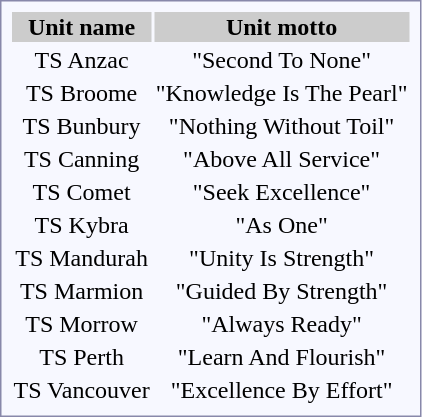<table class="mw-collapsible mw-collapsed" style="border:1px solid #8888aa; background:#f7f8ff; text-align:center; padding:5px;">
<tr style="background:#CCCCCC">
<th>Unit name</th>
<th>Unit motto</th>
</tr>
<tr>
<td>TS Anzac</td>
<td>"Second To None"</td>
</tr>
<tr>
<td>TS Broome</td>
<td>"Knowledge Is The Pearl"</td>
</tr>
<tr>
<td>TS Bunbury</td>
<td>"Nothing Without Toil"</td>
</tr>
<tr>
<td>TS Canning</td>
<td>"Above All Service"</td>
</tr>
<tr>
<td>TS Comet</td>
<td>"Seek Excellence"</td>
</tr>
<tr>
<td>TS Kybra</td>
<td>"As One"</td>
</tr>
<tr>
<td>TS Mandurah</td>
<td>"Unity Is Strength"</td>
</tr>
<tr>
<td>TS Marmion</td>
<td>"Guided By Strength"</td>
</tr>
<tr>
<td>TS Morrow</td>
<td>"Always Ready"</td>
</tr>
<tr>
<td>TS Perth</td>
<td>"Learn And Flourish"</td>
</tr>
<tr>
<td>TS Vancouver</td>
<td>"Excellence By Effort"</td>
</tr>
</table>
